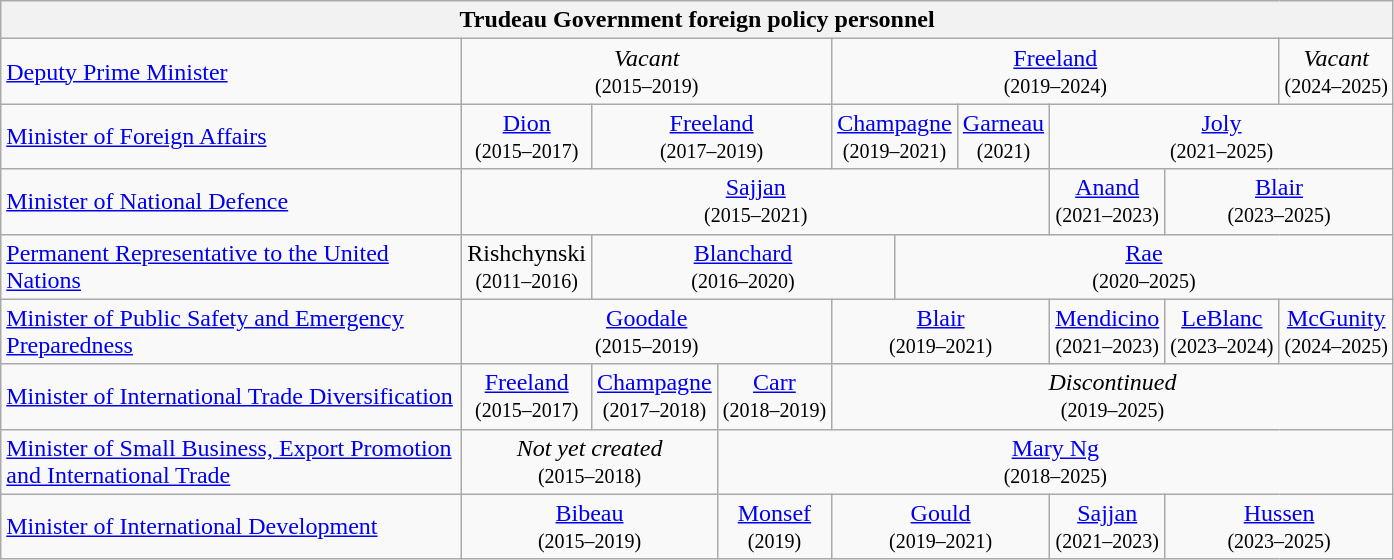<table class="wikitable" style="text-align:center">
<tr>
<th colspan="11">Trudeau Government foreign policy personnel</th>
</tr>
<tr>
<td style="width:225pt; text-align:left;"><a href='#'>Deputy Prime Minister</a></td>
<td colspan="4"><em>Vacant</em><br><small>(2015–2019)</small></td>
<td colspan="5"><a href='#'>Freeland</a><br><small>(2019–2024)</small></td>
<td><em>Vacant</em><br><small>(2024–2025)</small></td>
</tr>
<tr>
<td style="width:225pt; text-align:left;"><a href='#'>Minister of Foreign Affairs</a></td>
<td colspan="2"><a href='#'>Dion</a><br><small>(2015–2017)</small></td>
<td colspan="2"><a href='#'>Freeland</a><br><small>(2017–2019)</small></td>
<td colspan="2"><a href='#'>Champagne</a><br><small>(2019–2021)</small></td>
<td><a href='#'>Garneau</a><br><small>(2021)</small></td>
<td colspan="3"><a href='#'>Joly</a><br><small>(2021–2025)</small></td>
</tr>
<tr>
<td style="width:225pt; text-align:left;"><a href='#'>Minister of National Defence</a></td>
<td colspan="7"><a href='#'>Sajjan</a><br><small>(2015–2021)</small></td>
<td><a href='#'>Anand</a><br><small>(2021–2023)</small></td>
<td colspan="2"><a href='#'>Blair</a><br><small>(2023–2025)</small></td>
</tr>
<tr>
<td style="width:225pt; text-align:left;"><a href='#'>Permanent Representative to the United Nations</a></td>
<td>Rishchynski<br><small>(2011–2016)</small></td>
<td colspan="4"><a href='#'>Blanchard</a><br><small>(2016–2020)</small></td>
<td colspan="5"><a href='#'>Rae</a><br><small>(2020–2025)</small></td>
</tr>
<tr>
<td style="width:225pt; text-align:left;"><a href='#'>Minister of Public Safety and Emergency Preparedness</a></td>
<td colspan="4"><a href='#'>Goodale</a><br><small>(2015–2019)</small></td>
<td colspan="3"><a href='#'>Blair</a><br><small>(2019–2021)</small></td>
<td><a href='#'>Mendicino</a><br><small>(2021–2023)</small></td>
<td><a href='#'>LeBlanc</a><br><small>(2023–2024)</small></td>
<td><a href='#'>McGunity</a><br><small>(2024–2025)</small></td>
</tr>
<tr>
<td style="width:225pt; text-align:left;"><a href='#'>Minister of International Trade Diversification</a></td>
<td colspan="2"><a href='#'>Freeland</a><br><small>(2015–2017)</small></td>
<td><a href='#'>Champagne</a><br><small>(2017–2018)</small></td>
<td><a href='#'>Carr</a><br><small>(2018–2019)</small></td>
<td colspan="6"><em>Discontinued</em><br><small>(2019–2025)</small></td>
</tr>
<tr>
<td style="width:225pt; text-align:left;"><a href='#'>Minister of Small Business, Export Promotion and International Trade</a></td>
<td colspan="3"><em>Not yet created</em><br><small>(2015–2018)</small></td>
<td colspan="7"><a href='#'>Mary Ng</a><br><small>(2018–2025)</small></td>
</tr>
<tr>
<td style="width:225pt; text-align:left;"><a href='#'>Minister of International Development</a></td>
<td colspan="3"><a href='#'>Bibeau</a><br><small>(2015–2019)</small></td>
<td><a href='#'>Monsef</a><br><small>(2019)</small></td>
<td colspan="3"><a href='#'>Gould</a><br><small>(2019–2021)</small></td>
<td><a href='#'>Sajjan</a><br><small>(2021–2023)</small></td>
<td colspan="2"><a href='#'>Hussen</a><br><small>(2023–2025)</small></td>
</tr>
</table>
